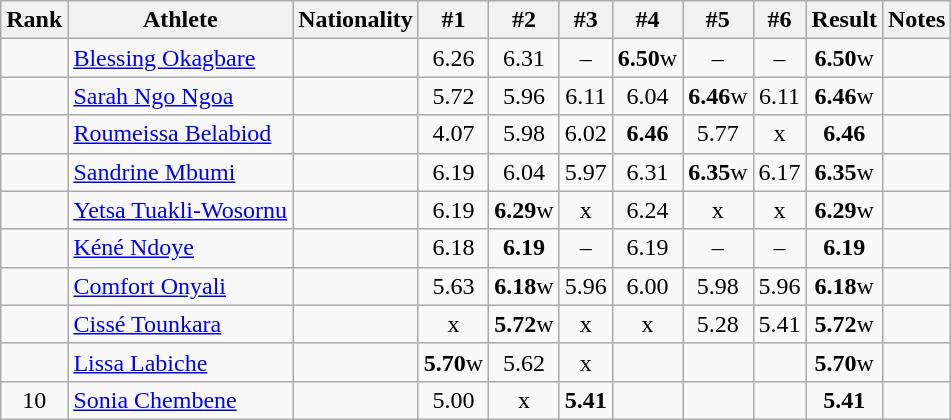<table class="wikitable sortable" style="text-align:center">
<tr>
<th>Rank</th>
<th>Athlete</th>
<th>Nationality</th>
<th>#1</th>
<th>#2</th>
<th>#3</th>
<th>#4</th>
<th>#5</th>
<th>#6</th>
<th>Result</th>
<th>Notes</th>
</tr>
<tr>
<td></td>
<td align="left"><a href='#'>Blessing Okagbare</a></td>
<td align=left></td>
<td>6.26</td>
<td>6.31</td>
<td>–</td>
<td><strong>6.50</strong>w</td>
<td>–</td>
<td>–</td>
<td><strong>6.50</strong>w</td>
<td></td>
</tr>
<tr>
<td></td>
<td align="left"><a href='#'>Sarah Ngo Ngoa</a></td>
<td align=left></td>
<td>5.72</td>
<td>5.96</td>
<td>6.11</td>
<td>6.04</td>
<td><strong>6.46</strong>w</td>
<td>6.11</td>
<td><strong>6.46</strong>w</td>
<td></td>
</tr>
<tr>
<td></td>
<td align="left"><a href='#'>Roumeissa Belabiod</a></td>
<td align=left></td>
<td>4.07</td>
<td>5.98</td>
<td>6.02</td>
<td><strong>6.46</strong></td>
<td>5.77</td>
<td>x</td>
<td><strong>6.46</strong></td>
<td></td>
</tr>
<tr>
<td></td>
<td align="left"><a href='#'>Sandrine Mbumi</a></td>
<td align=left></td>
<td>6.19</td>
<td>6.04</td>
<td>5.97</td>
<td>6.31</td>
<td><strong>6.35</strong>w</td>
<td>6.17</td>
<td><strong>6.35</strong>w</td>
<td></td>
</tr>
<tr>
<td></td>
<td align="left"><a href='#'>Yetsa Tuakli-Wosornu</a></td>
<td align=left></td>
<td>6.19</td>
<td><strong>6.29</strong>w</td>
<td>x</td>
<td>6.24</td>
<td>x</td>
<td>x</td>
<td><strong>6.29</strong>w</td>
<td></td>
</tr>
<tr>
<td></td>
<td align="left"><a href='#'>Kéné Ndoye</a></td>
<td align=left></td>
<td>6.18</td>
<td><strong>6.19</strong></td>
<td>–</td>
<td>6.19</td>
<td>–</td>
<td>–</td>
<td><strong>6.19</strong></td>
<td></td>
</tr>
<tr>
<td></td>
<td align="left"><a href='#'>Comfort Onyali</a></td>
<td align=left></td>
<td>5.63</td>
<td><strong>6.18</strong>w</td>
<td>5.96</td>
<td>6.00</td>
<td>5.98</td>
<td>5.96</td>
<td><strong>6.18</strong>w</td>
<td></td>
</tr>
<tr>
<td></td>
<td align="left"><a href='#'>Cissé Tounkara</a></td>
<td align=left></td>
<td>x</td>
<td><strong>5.72</strong>w</td>
<td>x</td>
<td>x</td>
<td>5.28</td>
<td>5.41</td>
<td><strong>5.72</strong>w</td>
<td></td>
</tr>
<tr>
<td></td>
<td align="left"><a href='#'>Lissa Labiche</a></td>
<td align=left></td>
<td><strong>5.70</strong>w</td>
<td>5.62</td>
<td>x</td>
<td></td>
<td></td>
<td></td>
<td><strong>5.70</strong>w</td>
<td></td>
</tr>
<tr>
<td>10</td>
<td align="left"><a href='#'>Sonia Chembene</a></td>
<td align=left></td>
<td>5.00</td>
<td>x</td>
<td><strong>5.41</strong></td>
<td></td>
<td></td>
<td></td>
<td><strong>5.41</strong></td>
<td></td>
</tr>
</table>
